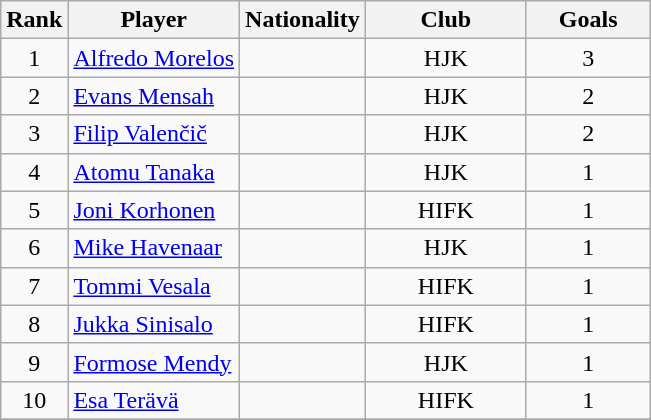<table class="wikitable sortable" style="text-align:center;margin-left:1em">
<tr>
<th>Rank</th>
<th>Player</th>
<th>Nationality</th>
<th style="width:100px;">Club</th>
<th width=75>Goals</th>
</tr>
<tr>
<td>1</td>
<td style="text-align:left;"><a href='#'>Alfredo Morelos</a></td>
<td style="text-align:left;"></td>
<td>HJK</td>
<td>3</td>
</tr>
<tr>
<td>2</td>
<td style="text-align:left;"><a href='#'>Evans Mensah</a></td>
<td style="text-align:left;"></td>
<td>HJK</td>
<td>2</td>
</tr>
<tr>
<td>3</td>
<td style="text-align:left;"><a href='#'>Filip Valenčič</a></td>
<td style="text-align:left;"></td>
<td>HJK</td>
<td>2</td>
</tr>
<tr>
<td>4</td>
<td style="text-align:left;"><a href='#'>Atomu Tanaka</a></td>
<td style="text-align:left;"></td>
<td>HJK</td>
<td>1</td>
</tr>
<tr>
<td>5</td>
<td style="text-align:left;"><a href='#'>Joni Korhonen</a></td>
<td style="text-align:left;"></td>
<td>HIFK</td>
<td>1</td>
</tr>
<tr>
<td>6</td>
<td style="text-align:left;"><a href='#'>Mike Havenaar</a></td>
<td style="text-align:left;"></td>
<td>HJK</td>
<td>1</td>
</tr>
<tr>
<td>7</td>
<td style="text-align:left;"><a href='#'>Tommi Vesala</a></td>
<td style="text-align:left;"></td>
<td>HIFK</td>
<td>1</td>
</tr>
<tr>
<td>8</td>
<td style="text-align:left;"><a href='#'>Jukka Sinisalo</a></td>
<td style="text-align:left;"></td>
<td>HIFK</td>
<td>1</td>
</tr>
<tr>
<td>9</td>
<td style="text-align:left;"><a href='#'>Formose Mendy</a></td>
<td style="text-align:left;"></td>
<td>HJK</td>
<td>1</td>
</tr>
<tr>
<td>10</td>
<td style="text-align:left;"><a href='#'>Esa Terävä</a></td>
<td style="text-align:left;"></td>
<td>HIFK</td>
<td>1</td>
</tr>
<tr>
</tr>
</table>
